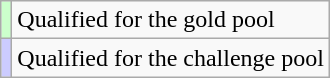<table class="wikitable">
<tr>
<td bgcolor="ccffcc"></td>
<td>Qualified for the gold pool</td>
</tr>
<tr>
<td bgcolor="ccccff"></td>
<td>Qualified for the challenge pool</td>
</tr>
</table>
